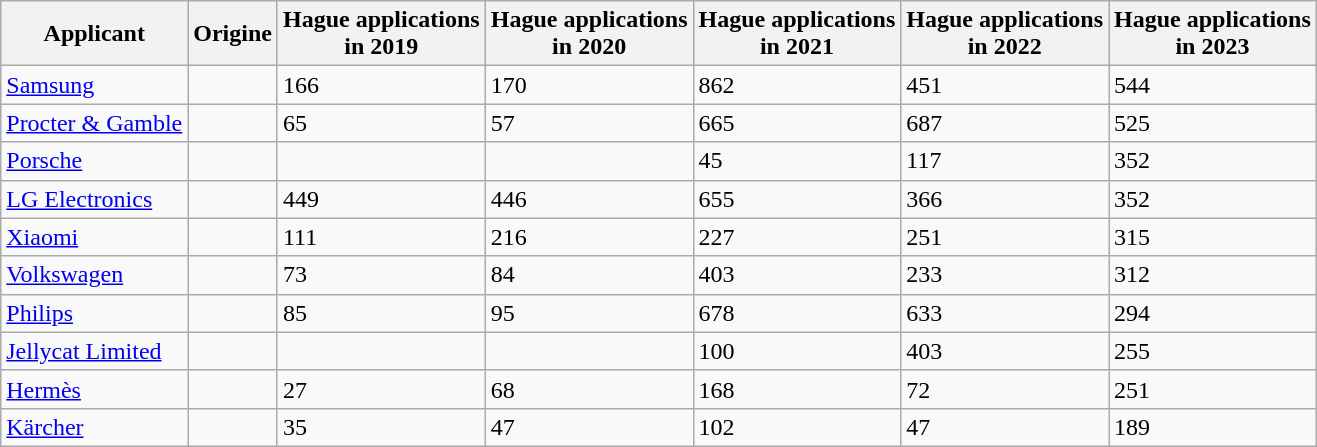<table class="sortable wikitable">
<tr>
<th>Applicant</th>
<th>Origine</th>
<th>Hague applications<br>in 2019</th>
<th>Hague applications<br>in 2020</th>
<th>Hague applications<br>in 2021</th>
<th>Hague applications<br>in 2022</th>
<th>Hague applications<br>in 2023</th>
</tr>
<tr>
<td><a href='#'>Samsung</a></td>
<td></td>
<td>166</td>
<td>170</td>
<td>862</td>
<td>451</td>
<td>544</td>
</tr>
<tr>
<td><a href='#'>Procter & Gamble</a></td>
<td></td>
<td>65</td>
<td>57</td>
<td>665</td>
<td>687</td>
<td>525</td>
</tr>
<tr>
<td><a href='#'>Porsche</a></td>
<td></td>
<td></td>
<td></td>
<td>45</td>
<td>117</td>
<td>352</td>
</tr>
<tr>
<td><a href='#'>LG Electronics</a></td>
<td></td>
<td>449</td>
<td>446</td>
<td>655</td>
<td>366</td>
<td>352</td>
</tr>
<tr>
<td><a href='#'>Xiaomi</a></td>
<td></td>
<td>111</td>
<td>216</td>
<td>227</td>
<td>251</td>
<td>315</td>
</tr>
<tr>
<td><a href='#'>Volkswagen</a></td>
<td></td>
<td>73</td>
<td>84</td>
<td>403</td>
<td>233</td>
<td>312</td>
</tr>
<tr>
<td><a href='#'>Philips</a></td>
<td></td>
<td>85</td>
<td>95</td>
<td>678</td>
<td>633</td>
<td>294</td>
</tr>
<tr>
<td><a href='#'>Jellycat Limited</a></td>
<td></td>
<td></td>
<td></td>
<td>100</td>
<td>403</td>
<td>255</td>
</tr>
<tr>
<td><a href='#'>Hermès</a></td>
<td></td>
<td>27</td>
<td>68</td>
<td>168</td>
<td>72</td>
<td>251</td>
</tr>
<tr>
<td><a href='#'>Kärcher</a></td>
<td></td>
<td>35</td>
<td>47</td>
<td>102</td>
<td>47</td>
<td>189</td>
</tr>
</table>
